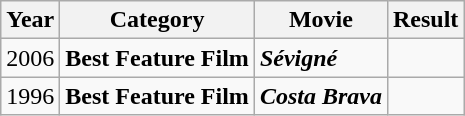<table class="wikitable">
<tr>
<th>Year</th>
<th>Category</th>
<th>Movie</th>
<th>Result</th>
</tr>
<tr>
<td>2006</td>
<td><strong>Best Feature Film</strong></td>
<td><strong><em>Sévigné</em></strong></td>
<td></td>
</tr>
<tr>
<td>1996</td>
<td><strong>Best Feature Film</strong></td>
<td><strong><em>Costa Brava</em></strong></td>
<td></td>
</tr>
</table>
